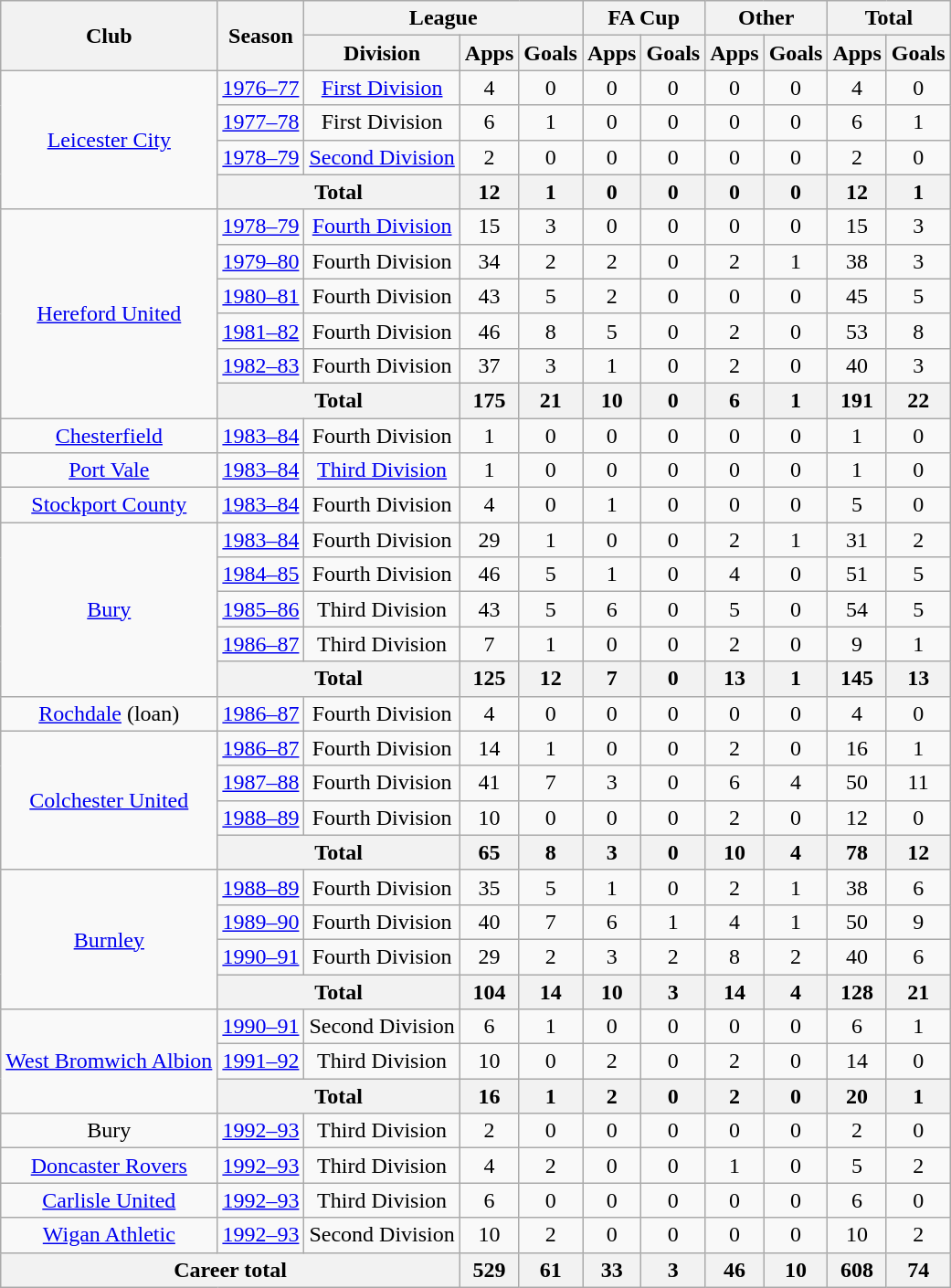<table class="wikitable" style="text-align: center;">
<tr>
<th rowspan="2">Club</th>
<th rowspan="2">Season</th>
<th colspan="3">League</th>
<th colspan="2">FA Cup</th>
<th colspan="2">Other</th>
<th colspan="2">Total</th>
</tr>
<tr>
<th>Division</th>
<th>Apps</th>
<th>Goals</th>
<th>Apps</th>
<th>Goals</th>
<th>Apps</th>
<th>Goals</th>
<th>Apps</th>
<th>Goals</th>
</tr>
<tr>
<td rowspan="4"><a href='#'>Leicester City</a></td>
<td><a href='#'>1976–77</a></td>
<td><a href='#'>First Division</a></td>
<td>4</td>
<td>0</td>
<td>0</td>
<td>0</td>
<td>0</td>
<td>0</td>
<td>4</td>
<td>0</td>
</tr>
<tr>
<td><a href='#'>1977–78</a></td>
<td>First Division</td>
<td>6</td>
<td>1</td>
<td>0</td>
<td>0</td>
<td>0</td>
<td>0</td>
<td>6</td>
<td>1</td>
</tr>
<tr>
<td><a href='#'>1978–79</a></td>
<td><a href='#'>Second Division</a></td>
<td>2</td>
<td>0</td>
<td>0</td>
<td>0</td>
<td>0</td>
<td>0</td>
<td>2</td>
<td>0</td>
</tr>
<tr>
<th colspan="2">Total</th>
<th>12</th>
<th>1</th>
<th>0</th>
<th>0</th>
<th>0</th>
<th>0</th>
<th>12</th>
<th>1</th>
</tr>
<tr>
<td rowspan="6"><a href='#'>Hereford United</a></td>
<td><a href='#'>1978–79</a></td>
<td><a href='#'>Fourth Division</a></td>
<td>15</td>
<td>3</td>
<td>0</td>
<td>0</td>
<td>0</td>
<td>0</td>
<td>15</td>
<td>3</td>
</tr>
<tr>
<td><a href='#'>1979–80</a></td>
<td>Fourth Division</td>
<td>34</td>
<td>2</td>
<td>2</td>
<td>0</td>
<td>2</td>
<td>1</td>
<td>38</td>
<td>3</td>
</tr>
<tr>
<td><a href='#'>1980–81</a></td>
<td>Fourth Division</td>
<td>43</td>
<td>5</td>
<td>2</td>
<td>0</td>
<td>0</td>
<td>0</td>
<td>45</td>
<td>5</td>
</tr>
<tr>
<td><a href='#'>1981–82</a></td>
<td>Fourth Division</td>
<td>46</td>
<td>8</td>
<td>5</td>
<td>0</td>
<td>2</td>
<td>0</td>
<td>53</td>
<td>8</td>
</tr>
<tr>
<td><a href='#'>1982–83</a></td>
<td>Fourth Division</td>
<td>37</td>
<td>3</td>
<td>1</td>
<td>0</td>
<td>2</td>
<td>0</td>
<td>40</td>
<td>3</td>
</tr>
<tr>
<th colspan="2">Total</th>
<th>175</th>
<th>21</th>
<th>10</th>
<th>0</th>
<th>6</th>
<th>1</th>
<th>191</th>
<th>22</th>
</tr>
<tr>
<td><a href='#'>Chesterfield</a></td>
<td><a href='#'>1983–84</a></td>
<td>Fourth Division</td>
<td>1</td>
<td>0</td>
<td>0</td>
<td>0</td>
<td>0</td>
<td>0</td>
<td>1</td>
<td>0</td>
</tr>
<tr>
<td><a href='#'>Port Vale</a></td>
<td><a href='#'>1983–84</a></td>
<td><a href='#'>Third Division</a></td>
<td>1</td>
<td>0</td>
<td>0</td>
<td>0</td>
<td>0</td>
<td>0</td>
<td>1</td>
<td>0</td>
</tr>
<tr>
<td><a href='#'>Stockport County</a></td>
<td><a href='#'>1983–84</a></td>
<td>Fourth Division</td>
<td>4</td>
<td>0</td>
<td>1</td>
<td>0</td>
<td>0</td>
<td>0</td>
<td>5</td>
<td>0</td>
</tr>
<tr>
<td rowspan="5"><a href='#'>Bury</a></td>
<td><a href='#'>1983–84</a></td>
<td>Fourth Division</td>
<td>29</td>
<td>1</td>
<td>0</td>
<td>0</td>
<td>2</td>
<td>1</td>
<td>31</td>
<td>2</td>
</tr>
<tr>
<td><a href='#'>1984–85</a></td>
<td>Fourth Division</td>
<td>46</td>
<td>5</td>
<td>1</td>
<td>0</td>
<td>4</td>
<td>0</td>
<td>51</td>
<td>5</td>
</tr>
<tr>
<td><a href='#'>1985–86</a></td>
<td>Third Division</td>
<td>43</td>
<td>5</td>
<td>6</td>
<td>0</td>
<td>5</td>
<td>0</td>
<td>54</td>
<td>5</td>
</tr>
<tr>
<td><a href='#'>1986–87</a></td>
<td>Third Division</td>
<td>7</td>
<td>1</td>
<td>0</td>
<td>0</td>
<td>2</td>
<td>0</td>
<td>9</td>
<td>1</td>
</tr>
<tr>
<th colspan="2">Total</th>
<th>125</th>
<th>12</th>
<th>7</th>
<th>0</th>
<th>13</th>
<th>1</th>
<th>145</th>
<th>13</th>
</tr>
<tr>
<td><a href='#'>Rochdale</a> (loan)</td>
<td><a href='#'>1986–87</a></td>
<td>Fourth Division</td>
<td>4</td>
<td>0</td>
<td>0</td>
<td>0</td>
<td>0</td>
<td>0</td>
<td>4</td>
<td>0</td>
</tr>
<tr>
<td rowspan="4"><a href='#'>Colchester United</a></td>
<td><a href='#'>1986–87</a></td>
<td>Fourth Division</td>
<td>14</td>
<td>1</td>
<td>0</td>
<td>0</td>
<td>2</td>
<td>0</td>
<td>16</td>
<td>1</td>
</tr>
<tr>
<td><a href='#'>1987–88</a></td>
<td>Fourth Division</td>
<td>41</td>
<td>7</td>
<td>3</td>
<td>0</td>
<td>6</td>
<td>4</td>
<td>50</td>
<td>11</td>
</tr>
<tr>
<td><a href='#'>1988–89</a></td>
<td>Fourth Division</td>
<td>10</td>
<td>0</td>
<td>0</td>
<td>0</td>
<td>2</td>
<td>0</td>
<td>12</td>
<td>0</td>
</tr>
<tr>
<th colspan="2">Total</th>
<th>65</th>
<th>8</th>
<th>3</th>
<th>0</th>
<th>10</th>
<th>4</th>
<th>78</th>
<th>12</th>
</tr>
<tr>
<td rowspan="4"><a href='#'>Burnley</a></td>
<td><a href='#'>1988–89</a></td>
<td>Fourth Division</td>
<td>35</td>
<td>5</td>
<td>1</td>
<td>0</td>
<td>2</td>
<td>1</td>
<td>38</td>
<td>6</td>
</tr>
<tr>
<td><a href='#'>1989–90</a></td>
<td>Fourth Division</td>
<td>40</td>
<td>7</td>
<td>6</td>
<td>1</td>
<td>4</td>
<td>1</td>
<td>50</td>
<td>9</td>
</tr>
<tr>
<td><a href='#'>1990–91</a></td>
<td>Fourth Division</td>
<td>29</td>
<td>2</td>
<td>3</td>
<td>2</td>
<td>8</td>
<td>2</td>
<td>40</td>
<td>6</td>
</tr>
<tr>
<th colspan="2">Total</th>
<th>104</th>
<th>14</th>
<th>10</th>
<th>3</th>
<th>14</th>
<th>4</th>
<th>128</th>
<th>21</th>
</tr>
<tr>
<td rowspan="3"><a href='#'>West Bromwich Albion</a></td>
<td><a href='#'>1990–91</a></td>
<td>Second Division</td>
<td>6</td>
<td>1</td>
<td>0</td>
<td>0</td>
<td>0</td>
<td>0</td>
<td>6</td>
<td>1</td>
</tr>
<tr>
<td><a href='#'>1991–92</a></td>
<td>Third Division</td>
<td>10</td>
<td>0</td>
<td>2</td>
<td>0</td>
<td>2</td>
<td>0</td>
<td>14</td>
<td>0</td>
</tr>
<tr>
<th colspan="2">Total</th>
<th>16</th>
<th>1</th>
<th>2</th>
<th>0</th>
<th>2</th>
<th>0</th>
<th>20</th>
<th>1</th>
</tr>
<tr>
<td>Bury</td>
<td><a href='#'>1992–93</a></td>
<td>Third Division</td>
<td>2</td>
<td>0</td>
<td>0</td>
<td>0</td>
<td>0</td>
<td>0</td>
<td>2</td>
<td>0</td>
</tr>
<tr>
<td><a href='#'>Doncaster Rovers</a></td>
<td><a href='#'>1992–93</a></td>
<td>Third Division</td>
<td>4</td>
<td>2</td>
<td>0</td>
<td>0</td>
<td>1</td>
<td>0</td>
<td>5</td>
<td>2</td>
</tr>
<tr>
<td><a href='#'>Carlisle United</a></td>
<td><a href='#'>1992–93</a></td>
<td>Third Division</td>
<td>6</td>
<td>0</td>
<td>0</td>
<td>0</td>
<td>0</td>
<td>0</td>
<td>6</td>
<td>0</td>
</tr>
<tr>
<td><a href='#'>Wigan Athletic</a></td>
<td><a href='#'>1992–93</a></td>
<td>Second Division</td>
<td>10</td>
<td>2</td>
<td>0</td>
<td>0</td>
<td>0</td>
<td>0</td>
<td>10</td>
<td>2</td>
</tr>
<tr>
<th colspan="3">Career total</th>
<th>529</th>
<th>61</th>
<th>33</th>
<th>3</th>
<th>46</th>
<th>10</th>
<th>608</th>
<th>74</th>
</tr>
</table>
